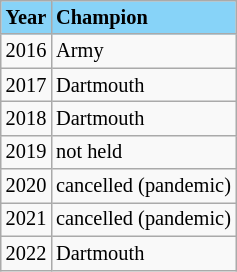<table class="wikitable" style="font-size:85%;">
<tr ! style="background-color: #87D3F8;">
<td><strong>Year</strong></td>
<td><strong>Champion</strong></td>
</tr>
<tr --->
<td>2016</td>
<td>Army</td>
</tr>
<tr --->
<td>2017</td>
<td>Dartmouth</td>
</tr>
<tr --->
<td>2018</td>
<td>Dartmouth</td>
</tr>
<tr --->
<td>2019</td>
<td>not held</td>
</tr>
<tr --->
<td>2020</td>
<td>cancelled (pandemic)</td>
</tr>
<tr --->
<td>2021</td>
<td>cancelled (pandemic)</td>
</tr>
<tr --->
<td>2022</td>
<td>Dartmouth</td>
</tr>
</table>
